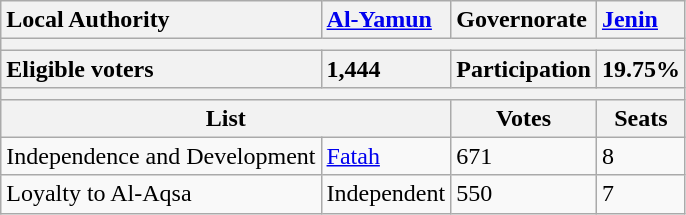<table class="wikitable">
<tr>
<th style="text-align:left;">Local Authority</th>
<th style="text-align:left;"><a href='#'>Al-Yamun</a></th>
<th style="text-align:left;">Governorate</th>
<th style="text-align:left;"><a href='#'>Jenin</a></th>
</tr>
<tr>
<th colspan=4></th>
</tr>
<tr>
<th style="text-align:left;">Eligible voters</th>
<th style="text-align:left;">1,444</th>
<th style="text-align:left;">Participation</th>
<th style="text-align:left;">19.75%</th>
</tr>
<tr>
<th colspan=4></th>
</tr>
<tr>
<th colspan=2>List</th>
<th>Votes</th>
<th>Seats</th>
</tr>
<tr>
<td>Independence and Development</td>
<td><a href='#'>Fatah</a></td>
<td>671</td>
<td>8</td>
</tr>
<tr>
<td>Loyalty to Al-Aqsa</td>
<td>Independent</td>
<td>550</td>
<td>7</td>
</tr>
</table>
